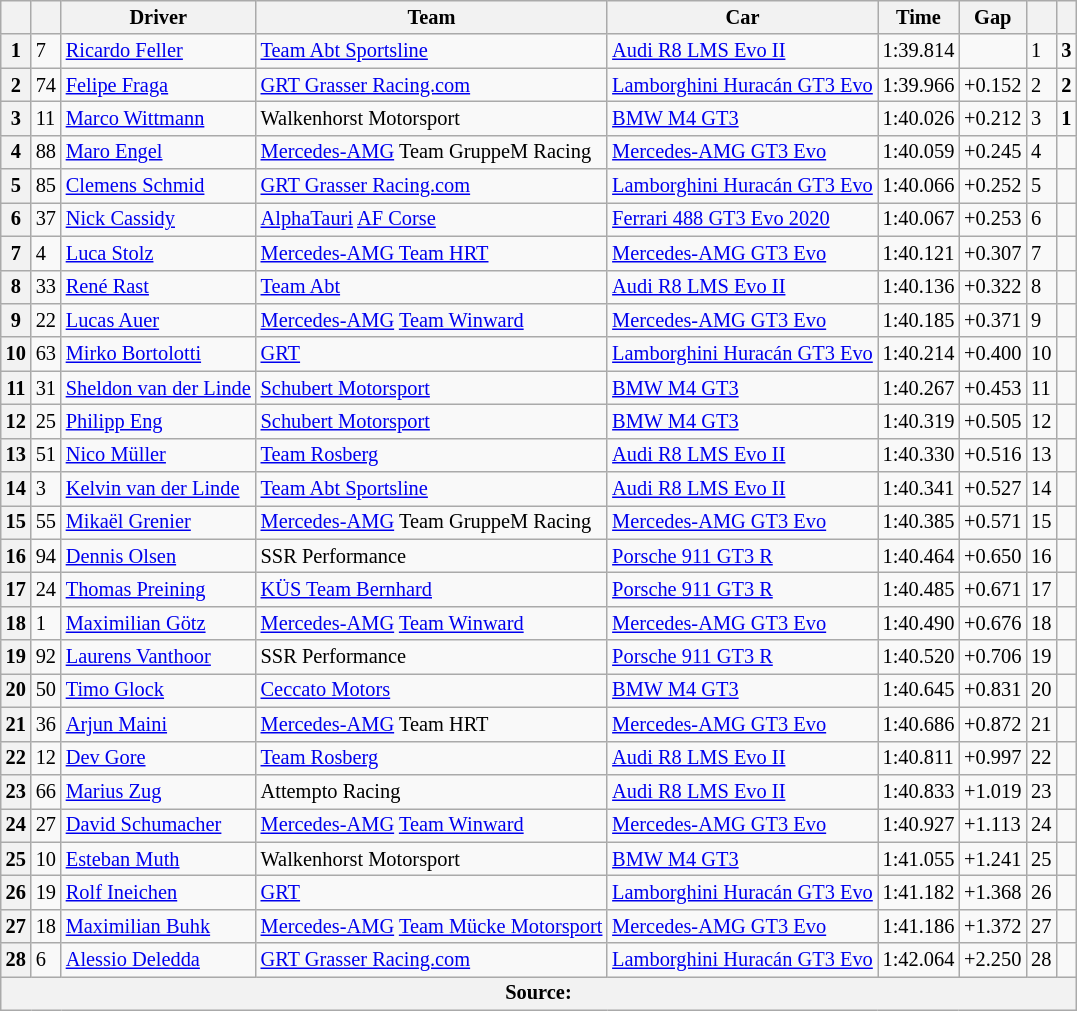<table class="wikitable" style="font-size: 85%">
<tr>
<th></th>
<th></th>
<th>Driver</th>
<th>Team</th>
<th>Car</th>
<th>Time</th>
<th>Gap</th>
<th></th>
<th></th>
</tr>
<tr>
<th>1</th>
<td>7</td>
<td> <a href='#'>Ricardo Feller</a></td>
<td><a href='#'>Team Abt Sportsline</a></td>
<td><a href='#'>Audi R8 LMS Evo II</a></td>
<td>1:39.814</td>
<td></td>
<td>1</td>
<td align=center><strong>3</strong></td>
</tr>
<tr>
<th>2</th>
<td>74</td>
<td> <a href='#'>Felipe Fraga</a></td>
<td><a href='#'>GRT Grasser Racing.com</a></td>
<td><a href='#'>Lamborghini Huracán GT3 Evo</a></td>
<td>1:39.966</td>
<td>+0.152</td>
<td>2</td>
<td align=center><strong>2</strong></td>
</tr>
<tr>
<th>3</th>
<td>11</td>
<td> <a href='#'>Marco Wittmann</a></td>
<td>Walkenhorst Motorsport</td>
<td><a href='#'>BMW M4 GT3</a></td>
<td>1:40.026</td>
<td>+0.212</td>
<td>3</td>
<td align=center><strong>1</strong></td>
</tr>
<tr>
<th>4</th>
<td>88</td>
<td> <a href='#'>Maro Engel</a></td>
<td><a href='#'>Mercedes-AMG</a> Team GruppeM Racing</td>
<td><a href='#'>Mercedes-AMG GT3 Evo</a></td>
<td>1:40.059</td>
<td>+0.245</td>
<td>4</td>
<td align=center></td>
</tr>
<tr>
<th>5</th>
<td>85</td>
<td> <a href='#'>Clemens Schmid</a></td>
<td><a href='#'>GRT Grasser Racing.com</a></td>
<td><a href='#'>Lamborghini Huracán GT3 Evo</a></td>
<td>1:40.066</td>
<td>+0.252</td>
<td>5</td>
<td align=center></td>
</tr>
<tr>
<th>6</th>
<td>37</td>
<td> <a href='#'>Nick Cassidy</a></td>
<td><a href='#'>AlphaTauri</a> <a href='#'>AF Corse</a></td>
<td><a href='#'>Ferrari 488 GT3 Evo 2020</a></td>
<td>1:40.067</td>
<td>+0.253</td>
<td>6</td>
<td align=center></td>
</tr>
<tr>
<th>7</th>
<td>4</td>
<td> <a href='#'>Luca Stolz</a></td>
<td><a href='#'>Mercedes-AMG Team HRT</a></td>
<td><a href='#'>Mercedes-AMG GT3 Evo</a></td>
<td>1:40.121</td>
<td>+0.307</td>
<td>7</td>
<td align=center></td>
</tr>
<tr>
<th>8</th>
<td>33</td>
<td> <a href='#'>René Rast</a></td>
<td><a href='#'>Team Abt</a></td>
<td><a href='#'>Audi R8 LMS Evo II</a></td>
<td>1:40.136</td>
<td>+0.322</td>
<td>8</td>
<td align=center></td>
</tr>
<tr>
<th>9</th>
<td>22</td>
<td> <a href='#'>Lucas Auer</a></td>
<td><a href='#'>Mercedes-AMG</a> <a href='#'>Team Winward</a></td>
<td><a href='#'>Mercedes-AMG GT3 Evo</a></td>
<td>1:40.185</td>
<td>+0.371</td>
<td>9</td>
<td align=center></td>
</tr>
<tr>
<th>10</th>
<td>63</td>
<td> <a href='#'>Mirko Bortolotti</a></td>
<td><a href='#'>GRT</a></td>
<td><a href='#'>Lamborghini Huracán GT3 Evo</a></td>
<td>1:40.214</td>
<td>+0.400</td>
<td>10</td>
<td align=center></td>
</tr>
<tr>
<th>11</th>
<td>31</td>
<td> <a href='#'>Sheldon van der Linde</a></td>
<td><a href='#'>Schubert Motorsport</a></td>
<td><a href='#'>BMW M4 GT3</a></td>
<td>1:40.267</td>
<td>+0.453</td>
<td>11</td>
<td align=center></td>
</tr>
<tr>
<th>12</th>
<td>25</td>
<td> <a href='#'>Philipp Eng</a></td>
<td><a href='#'>Schubert Motorsport</a></td>
<td><a href='#'>BMW M4 GT3</a></td>
<td>1:40.319</td>
<td>+0.505</td>
<td>12</td>
<td align=center></td>
</tr>
<tr>
<th>13</th>
<td>51</td>
<td> <a href='#'>Nico Müller</a></td>
<td><a href='#'>Team Rosberg</a></td>
<td><a href='#'>Audi R8 LMS Evo II</a></td>
<td>1:40.330</td>
<td>+0.516</td>
<td>13</td>
<td align=center></td>
</tr>
<tr>
<th>14</th>
<td>3</td>
<td> <a href='#'>Kelvin van der Linde</a></td>
<td><a href='#'>Team Abt Sportsline</a></td>
<td><a href='#'>Audi R8 LMS Evo II</a></td>
<td>1:40.341</td>
<td>+0.527</td>
<td>14</td>
<td align=center></td>
</tr>
<tr>
<th>15</th>
<td>55</td>
<td> <a href='#'>Mikaël Grenier</a></td>
<td><a href='#'>Mercedes-AMG</a> Team GruppeM Racing</td>
<td><a href='#'>Mercedes-AMG GT3 Evo</a></td>
<td>1:40.385</td>
<td>+0.571</td>
<td>15</td>
<td align=center></td>
</tr>
<tr>
<th>16</th>
<td>94</td>
<td> <a href='#'>Dennis Olsen</a></td>
<td>SSR Performance</td>
<td><a href='#'>Porsche 911 GT3 R</a></td>
<td>1:40.464</td>
<td>+0.650</td>
<td>16</td>
<td align=center></td>
</tr>
<tr>
<th>17</th>
<td>24</td>
<td> <a href='#'>Thomas Preining</a></td>
<td><a href='#'>KÜS Team Bernhard</a></td>
<td><a href='#'>Porsche 911 GT3 R</a></td>
<td>1:40.485</td>
<td>+0.671</td>
<td>17</td>
<td align=center></td>
</tr>
<tr>
<th>18</th>
<td>1</td>
<td> <a href='#'>Maximilian Götz</a></td>
<td><a href='#'>Mercedes-AMG</a> <a href='#'>Team Winward</a></td>
<td><a href='#'>Mercedes-AMG GT3 Evo</a></td>
<td>1:40.490</td>
<td>+0.676</td>
<td>18</td>
<td align=center></td>
</tr>
<tr>
<th>19</th>
<td>92</td>
<td> <a href='#'>Laurens Vanthoor</a></td>
<td>SSR Performance</td>
<td><a href='#'>Porsche 911 GT3 R</a></td>
<td>1:40.520</td>
<td>+0.706</td>
<td>19</td>
<td align=center></td>
</tr>
<tr>
<th>20</th>
<td>50</td>
<td> <a href='#'>Timo Glock</a></td>
<td><a href='#'>Ceccato Motors</a></td>
<td><a href='#'>BMW M4 GT3</a></td>
<td>1:40.645</td>
<td>+0.831</td>
<td>20</td>
<td align=center></td>
</tr>
<tr>
<th>21</th>
<td>36</td>
<td> <a href='#'>Arjun Maini</a></td>
<td><a href='#'>Mercedes-AMG</a> Team HRT</td>
<td><a href='#'>Mercedes-AMG GT3 Evo</a></td>
<td>1:40.686</td>
<td>+0.872</td>
<td>21</td>
<td align=center></td>
</tr>
<tr>
<th>22</th>
<td>12</td>
<td> <a href='#'>Dev Gore</a></td>
<td><a href='#'>Team Rosberg</a></td>
<td><a href='#'>Audi R8 LMS Evo II</a></td>
<td>1:40.811</td>
<td>+0.997</td>
<td>22</td>
<td align=center></td>
</tr>
<tr>
<th>23</th>
<td>66</td>
<td> <a href='#'>Marius Zug</a></td>
<td>Attempto Racing</td>
<td><a href='#'>Audi R8 LMS Evo II</a></td>
<td>1:40.833</td>
<td>+1.019</td>
<td>23</td>
<td align=center></td>
</tr>
<tr>
<th>24</th>
<td>27</td>
<td> <a href='#'>David Schumacher</a></td>
<td><a href='#'>Mercedes-AMG</a> <a href='#'>Team Winward</a></td>
<td><a href='#'>Mercedes-AMG GT3 Evo</a></td>
<td>1:40.927</td>
<td>+1.113</td>
<td>24</td>
<td align=center></td>
</tr>
<tr>
<th>25</th>
<td>10</td>
<td> <a href='#'>Esteban Muth</a></td>
<td>Walkenhorst Motorsport</td>
<td><a href='#'>BMW M4 GT3</a></td>
<td>1:41.055</td>
<td>+1.241</td>
<td>25</td>
<td align=center></td>
</tr>
<tr>
<th>26</th>
<td>19</td>
<td> <a href='#'>Rolf Ineichen</a></td>
<td><a href='#'>GRT</a></td>
<td><a href='#'>Lamborghini Huracán GT3 Evo</a></td>
<td>1:41.182</td>
<td>+1.368</td>
<td>26</td>
<td align=center></td>
</tr>
<tr>
<th>27</th>
<td>18</td>
<td> <a href='#'>Maximilian Buhk</a></td>
<td><a href='#'>Mercedes-AMG</a> <a href='#'>Team Mücke Motorsport</a></td>
<td><a href='#'>Mercedes-AMG GT3 Evo</a></td>
<td>1:41.186</td>
<td>+1.372</td>
<td>27</td>
<td align=center></td>
</tr>
<tr>
<th>28</th>
<td>6</td>
<td> <a href='#'>Alessio Deledda</a></td>
<td><a href='#'>GRT Grasser Racing.com</a></td>
<td><a href='#'>Lamborghini Huracán GT3 Evo</a></td>
<td>1:42.064</td>
<td>+2.250</td>
<td>28</td>
<td align=center></td>
</tr>
<tr>
<th colspan=9>Source:</th>
</tr>
</table>
